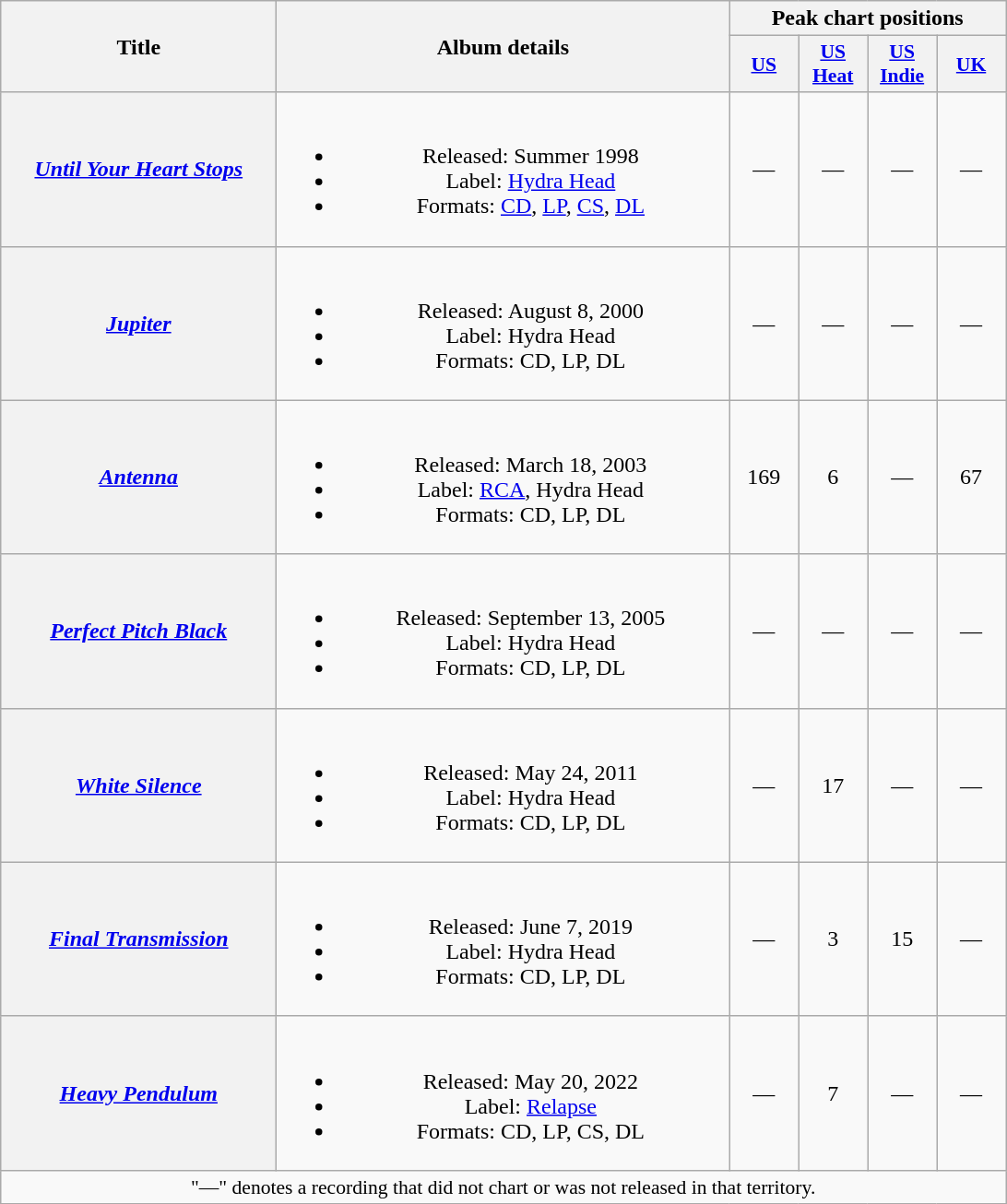<table class="wikitable plainrowheaders" style="text-align:center;">
<tr>
<th scope="col" rowspan="2" style="width:12em;">Title</th>
<th scope="col" rowspan="2" style="width:20em;">Album details</th>
<th scope="col" colspan="10">Peak chart positions</th>
</tr>
<tr>
<th scope="col" style="width:3em;font-size:90%;"><a href='#'>US</a><br></th>
<th scope="col" style="width:3em;font-size:90%;"><a href='#'>US Heat</a><br></th>
<th scope="col" style="width:3em;font-size:90%;"><a href='#'>US Indie</a><br></th>
<th scope="col" style="width:3em;font-size:90%;"><a href='#'>UK</a><br></th>
</tr>
<tr>
<th scope="row"><em><a href='#'>Until Your Heart Stops</a></em></th>
<td><br><ul><li>Released: Summer 1998</li><li>Label: <a href='#'>Hydra Head</a></li><li>Formats: <a href='#'>CD</a>, <a href='#'>LP</a>, <a href='#'>CS</a>, <a href='#'>DL</a></li></ul></td>
<td>—</td>
<td>—</td>
<td>—</td>
<td>—</td>
</tr>
<tr>
<th scope="row"><em><a href='#'>Jupiter</a></em></th>
<td><br><ul><li>Released: August 8, 2000</li><li>Label: Hydra Head</li><li>Formats: CD, LP, DL</li></ul></td>
<td>—</td>
<td>—</td>
<td>—</td>
<td>—</td>
</tr>
<tr>
<th scope="row"><em><a href='#'>Antenna</a></em></th>
<td><br><ul><li>Released: March 18, 2003</li><li>Label: <a href='#'>RCA</a>, Hydra Head</li><li>Formats: CD, LP, DL</li></ul></td>
<td>169</td>
<td>6</td>
<td>—</td>
<td>67</td>
</tr>
<tr>
<th scope="row"><em><a href='#'>Perfect Pitch Black</a></em></th>
<td><br><ul><li>Released: September 13, 2005</li><li>Label: Hydra Head</li><li>Formats: CD, LP, DL</li></ul></td>
<td>—</td>
<td>—</td>
<td>—</td>
<td>—</td>
</tr>
<tr>
<th scope="row"><em><a href='#'>White Silence</a></em></th>
<td><br><ul><li>Released: May 24, 2011</li><li>Label: Hydra Head</li><li>Formats: CD, LP, DL</li></ul></td>
<td>—</td>
<td>17</td>
<td>—</td>
<td>—</td>
</tr>
<tr>
<th scope="row"><em><a href='#'>Final Transmission</a></em></th>
<td><br><ul><li>Released: June 7, 2019</li><li>Label: Hydra Head</li><li>Formats: CD, LP, DL</li></ul></td>
<td>—<br></td>
<td>3</td>
<td>15</td>
<td>—</td>
</tr>
<tr>
<th scope="row"><em><a href='#'>Heavy Pendulum</a></em></th>
<td><br><ul><li>Released: May 20, 2022</li><li>Label: <a href='#'>Relapse</a></li><li>Formats: CD, LP, CS, DL</li></ul></td>
<td>—</td>
<td>7</td>
<td>—</td>
<td>—</td>
</tr>
<tr>
<td colspan="12" style="font-size:90%">"—" denotes a recording that did not chart or was not released in that territory.</td>
</tr>
</table>
